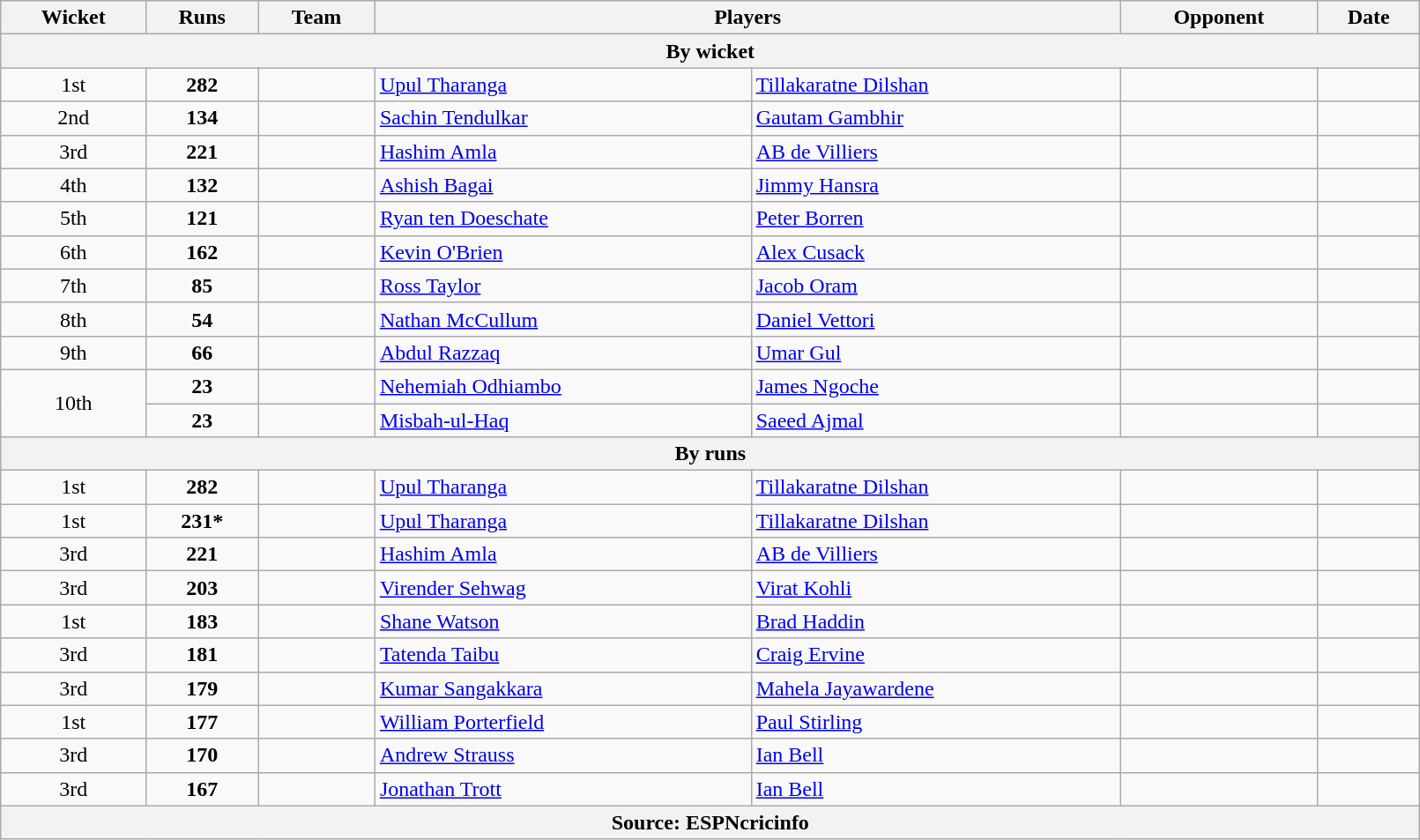<table class="wikitable sortable" style="text-align:center" width="85%">
<tr>
<th>Wicket</th>
<th>Runs</th>
<th>Team</th>
<th colspan=2 class="unsortable">Players</th>
<th>Opponent</th>
<th class="unsortable">Date</th>
</tr>
<tr>
<th colspan="7">By wicket</th>
</tr>
<tr>
<td>1st</td>
<td><strong>282</strong></td>
<td style="text-align:left"></td>
<td style="text-align:left"><a href='#'>Upul Tharanga</a></td>
<td style="text-align:left"><a href='#'>Tillakaratne Dilshan</a></td>
<td style="text-align:left"></td>
<td></td>
</tr>
<tr>
<td>2nd</td>
<td><strong>134</strong></td>
<td style="text-align:left"></td>
<td style="text-align:left"><a href='#'>Sachin Tendulkar</a></td>
<td style="text-align:left"><a href='#'>Gautam Gambhir</a></td>
<td style="text-align:left"></td>
<td></td>
</tr>
<tr>
<td>3rd</td>
<td><strong>221</strong></td>
<td style="text-align:left"></td>
<td style="text-align:left"><a href='#'>Hashim Amla</a></td>
<td style="text-align:left"><a href='#'>AB de Villiers</a></td>
<td style="text-align:left"></td>
<td></td>
</tr>
<tr>
<td>4th</td>
<td><strong>132</strong></td>
<td style="text-align:left"></td>
<td style="text-align:left"><a href='#'>Ashish Bagai</a></td>
<td style="text-align:left"><a href='#'>Jimmy Hansra</a></td>
<td style="text-align:left"></td>
<td></td>
</tr>
<tr>
<td>5th</td>
<td><strong>121</strong></td>
<td style="text-align:left"></td>
<td style="text-align:left"><a href='#'>Ryan ten Doeschate</a></td>
<td style="text-align:left"><a href='#'>Peter Borren</a></td>
<td style="text-align:left"></td>
<td></td>
</tr>
<tr>
<td>6th</td>
<td><strong>162</strong></td>
<td style="text-align:left"></td>
<td style="text-align:left"><a href='#'>Kevin O'Brien</a></td>
<td style="text-align:left"><a href='#'>Alex Cusack</a></td>
<td style="text-align:left"></td>
<td></td>
</tr>
<tr>
<td>7th</td>
<td><strong>85</strong></td>
<td style="text-align:left"></td>
<td style="text-align:left"><a href='#'>Ross Taylor</a></td>
<td style="text-align:left"><a href='#'>Jacob Oram</a></td>
<td style="text-align:left"></td>
<td></td>
</tr>
<tr>
<td>8th</td>
<td><strong>54</strong></td>
<td style="text-align:left"></td>
<td style="text-align:left"><a href='#'>Nathan McCullum</a></td>
<td style="text-align:left"><a href='#'>Daniel Vettori</a></td>
<td style="text-align:left"></td>
<td></td>
</tr>
<tr>
<td>9th</td>
<td><strong>66</strong></td>
<td style="text-align:left"></td>
<td style="text-align:left"><a href='#'>Abdul Razzaq</a></td>
<td style="text-align:left"><a href='#'>Umar Gul</a></td>
<td style="text-align:left"></td>
<td></td>
</tr>
<tr>
<td rowspan=2>10th</td>
<td><strong>23</strong></td>
<td style="text-align:left"></td>
<td style="text-align:left"><a href='#'>Nehemiah Odhiambo</a></td>
<td style="text-align:left"><a href='#'>James Ngoche</a></td>
<td style="text-align:left"></td>
<td></td>
</tr>
<tr>
<td><strong>23</strong></td>
<td style="text-align:left"></td>
<td style="text-align:left"><a href='#'>Misbah-ul-Haq</a></td>
<td style="text-align:left"><a href='#'>Saeed Ajmal</a></td>
<td style="text-align:left"></td>
<td></td>
</tr>
<tr>
<th colspan="7">By runs</th>
</tr>
<tr>
<td>1st</td>
<td><strong>282</strong></td>
<td style="text-align:left"></td>
<td style="text-align:left"><a href='#'>Upul Tharanga</a></td>
<td style="text-align:left"><a href='#'>Tillakaratne Dilshan</a></td>
<td style="text-align:left"></td>
<td></td>
</tr>
<tr>
<td>1st</td>
<td><strong>231*</strong></td>
<td style="text-align:left"></td>
<td style="text-align:left"><a href='#'>Upul Tharanga</a></td>
<td style="text-align:left"><a href='#'>Tillakaratne Dilshan</a></td>
<td style="text-align:left"></td>
<td></td>
</tr>
<tr>
<td>3rd</td>
<td><strong>221</strong></td>
<td style="text-align:left"></td>
<td style="text-align:left"><a href='#'>Hashim Amla</a></td>
<td style="text-align:left"><a href='#'>AB de Villiers</a></td>
<td style="text-align:left"></td>
<td></td>
</tr>
<tr>
<td>3rd</td>
<td><strong>203</strong></td>
<td style="text-align:left"></td>
<td style="text-align:left"><a href='#'>Virender Sehwag</a></td>
<td style="text-align:left"><a href='#'>Virat Kohli</a></td>
<td style="text-align:left"></td>
<td></td>
</tr>
<tr>
<td>1st</td>
<td><strong>183</strong></td>
<td style="text-align:left"></td>
<td style="text-align:left"><a href='#'>Shane Watson</a></td>
<td style="text-align:left"><a href='#'>Brad Haddin</a></td>
<td style="text-align:left"></td>
<td></td>
</tr>
<tr>
<td>3rd</td>
<td><strong>181</strong></td>
<td style="text-align:left"></td>
<td style="text-align:left"><a href='#'>Tatenda Taibu</a></td>
<td style="text-align:left"><a href='#'>Craig Ervine</a></td>
<td style="text-align:left"></td>
<td></td>
</tr>
<tr>
<td>3rd</td>
<td><strong>179</strong></td>
<td style="text-align:left"></td>
<td style="text-align:left"><a href='#'>Kumar Sangakkara</a></td>
<td style="text-align:left"><a href='#'>Mahela Jayawardene</a></td>
<td style="text-align:left"></td>
<td></td>
</tr>
<tr>
<td>1st</td>
<td><strong>177</strong></td>
<td style="text-align:left"></td>
<td style="text-align:left"><a href='#'>William Porterfield</a></td>
<td style="text-align:left"><a href='#'>Paul Stirling</a></td>
<td style="text-align:left"></td>
<td></td>
</tr>
<tr>
<td>3rd</td>
<td><strong>170</strong></td>
<td style="text-align:left"></td>
<td style="text-align:left"><a href='#'>Andrew Strauss</a></td>
<td style="text-align:left"><a href='#'>Ian Bell</a></td>
<td style="text-align:left"></td>
<td></td>
</tr>
<tr>
<td>3rd</td>
<td><strong>167</strong></td>
<td style="text-align:left"></td>
<td style="text-align:left"><a href='#'>Jonathan Trott</a></td>
<td style="text-align:left"><a href='#'>Ian Bell</a></td>
<td style="text-align:left"></td>
<td></td>
</tr>
<tr>
<th colspan=7>Source: ESPNcricinfo </th>
</tr>
</table>
